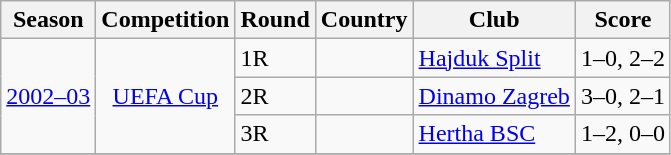<table class="wikitable">
<tr>
<th>Season</th>
<th>Competition</th>
<th>Round</th>
<th>Country</th>
<th>Club</th>
<th>Score</th>
</tr>
<tr>
<td rowspan=3 align="center"><a href='#'>2002–03</a></td>
<td rowspan=3 align="center"><a href='#'>UEFA Cup</a></td>
<td>1R</td>
<td align="center"></td>
<td><a href='#'>Hajduk Split</a></td>
<td>1–0, 2–2</td>
</tr>
<tr>
<td>2R</td>
<td align="center"></td>
<td><a href='#'>Dinamo Zagreb</a></td>
<td>3–0, 2–1</td>
</tr>
<tr>
<td>3R</td>
<td align="center"></td>
<td><a href='#'>Hertha BSC</a></td>
<td>1–2, 0–0</td>
</tr>
<tr>
</tr>
</table>
